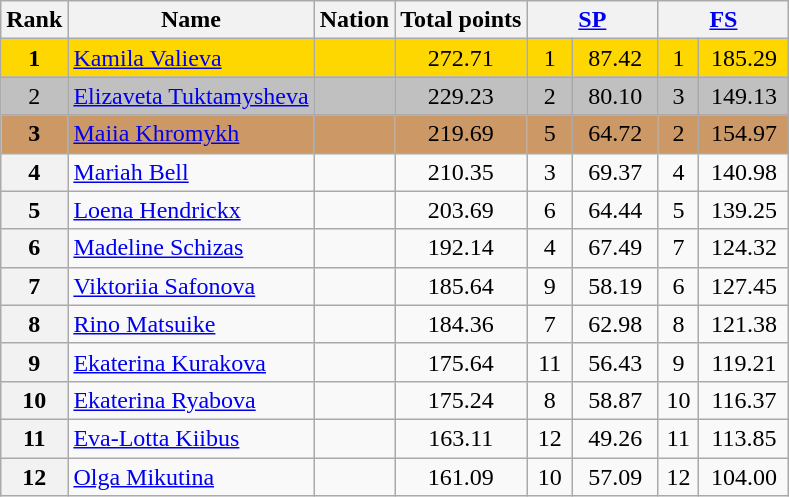<table class="wikitable sortable">
<tr>
<th>Rank</th>
<th>Name</th>
<th>Nation</th>
<th>Total points</th>
<th colspan="2" width="80px"><a href='#'>SP</a></th>
<th colspan="2" width="80px"><a href='#'>FS</a></th>
</tr>
<tr bgcolor="gold">
<td align="center"><strong>1</strong></td>
<td><a href='#'>Kamila Valieva</a></td>
<td></td>
<td align="center">272.71</td>
<td align="center">1</td>
<td align="center">87.42</td>
<td align="center">1</td>
<td align="center">185.29</td>
</tr>
<tr bgcolor="silver">
<td align="center">2</td>
<td><a href='#'>Elizaveta Tuktamysheva</a></td>
<td></td>
<td align="center">229.23</td>
<td align="center">2</td>
<td align="center">80.10</td>
<td align="center">3</td>
<td align="center">149.13</td>
</tr>
<tr bgcolor="cc9966">
<td align="center"><strong>3</strong></td>
<td><a href='#'>Maiia Khromykh</a></td>
<td></td>
<td align="center">219.69</td>
<td align="center">5</td>
<td align="center">64.72</td>
<td align="center">2</td>
<td align="center">154.97</td>
</tr>
<tr>
<th>4</th>
<td><a href='#'>Mariah Bell</a></td>
<td></td>
<td align="center">210.35</td>
<td align="center">3</td>
<td align="center">69.37</td>
<td align="center">4</td>
<td align="center">140.98</td>
</tr>
<tr>
<th>5</th>
<td><a href='#'>Loena Hendrickx</a></td>
<td></td>
<td align="center">203.69</td>
<td align="center">6</td>
<td align="center">64.44</td>
<td align="center">5</td>
<td align="center">139.25</td>
</tr>
<tr>
<th>6</th>
<td><a href='#'>Madeline Schizas</a></td>
<td></td>
<td align="center">192.14</td>
<td align="center">4</td>
<td align="center">67.49</td>
<td align="center">7</td>
<td align="center">124.32</td>
</tr>
<tr>
<th>7</th>
<td><a href='#'>Viktoriia Safonova</a></td>
<td></td>
<td align="center">185.64</td>
<td align="center">9</td>
<td align="center">58.19</td>
<td align="center">6</td>
<td align="center">127.45</td>
</tr>
<tr>
<th>8</th>
<td><a href='#'>Rino Matsuike</a></td>
<td></td>
<td align="center">184.36</td>
<td align="center">7</td>
<td align="center">62.98</td>
<td align="center">8</td>
<td align="center">121.38</td>
</tr>
<tr>
<th>9</th>
<td><a href='#'>Ekaterina Kurakova</a></td>
<td></td>
<td align="center">175.64</td>
<td align="center">11</td>
<td align="center">56.43</td>
<td align="center">9</td>
<td align="center">119.21</td>
</tr>
<tr>
<th>10</th>
<td><a href='#'>Ekaterina Ryabova</a></td>
<td></td>
<td align="center">175.24</td>
<td align="center">8</td>
<td align="center">58.87</td>
<td align="center">10</td>
<td align="center">116.37</td>
</tr>
<tr>
<th>11</th>
<td><a href='#'>Eva-Lotta Kiibus</a></td>
<td></td>
<td align="center">163.11</td>
<td align="center">12</td>
<td align="center">49.26</td>
<td align="center">11</td>
<td align="center">113.85</td>
</tr>
<tr>
<th>12</th>
<td><a href='#'>Olga Mikutina</a></td>
<td></td>
<td align="center">161.09</td>
<td align="center">10</td>
<td align="center">57.09</td>
<td align="center">12</td>
<td align="center">104.00</td>
</tr>
</table>
